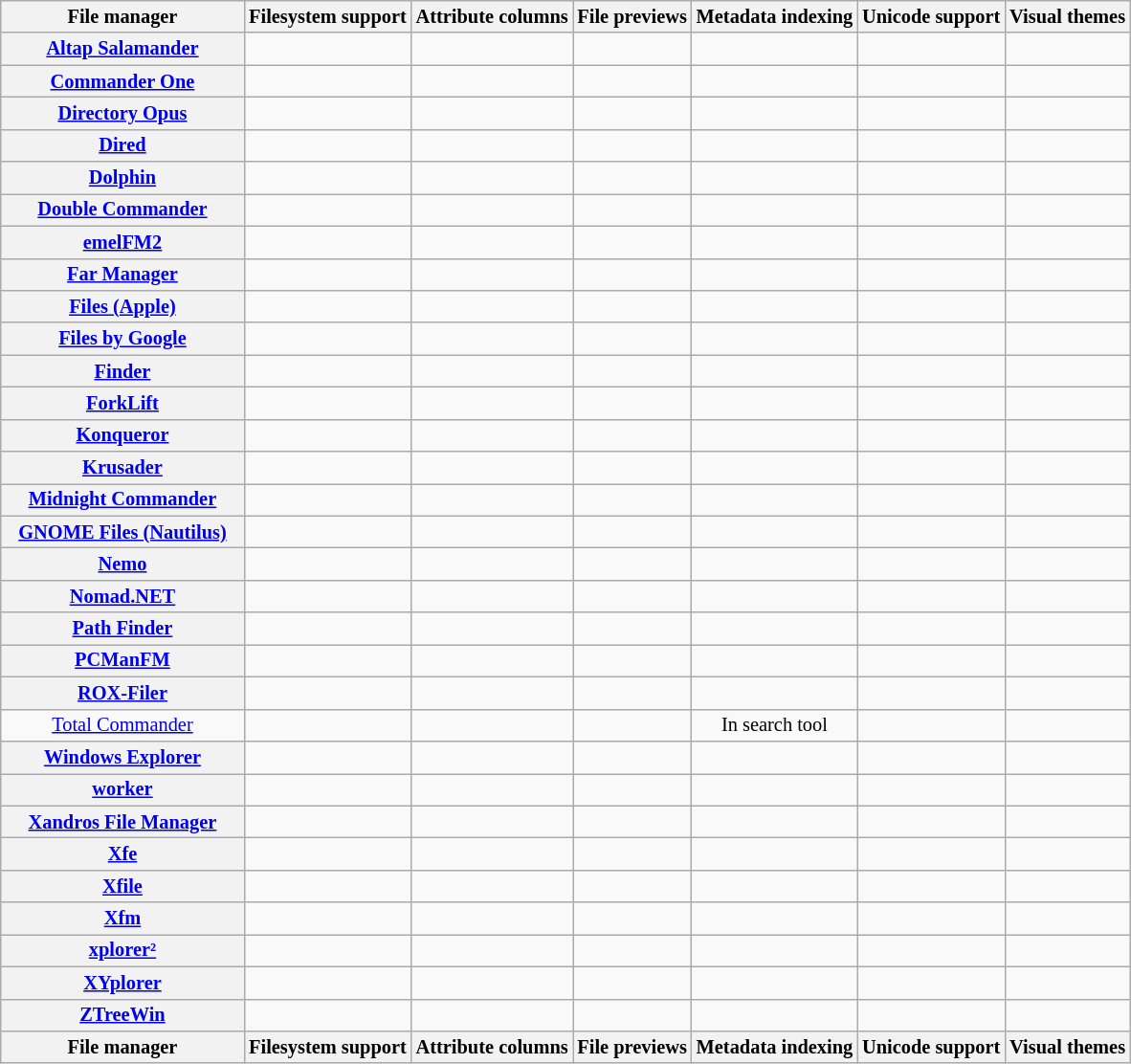<table class="wikitable sortable" style="font-size: 85%; text-align: center; width: auto;">
<tr>
<th style="width:12em">File manager</th>
<th>Filesystem support</th>
<th>Attribute columns</th>
<th>File previews</th>
<th>Metadata indexing</th>
<th>Unicode support</th>
<th>Visual themes</th>
</tr>
<tr>
<th><a href='#'>Altap Salamander</a></th>
<td></td>
<td></td>
<td></td>
<td></td>
<td></td>
<td></td>
</tr>
<tr>
<th><a href='#'>Commander One</a></th>
<td></td>
<td></td>
<td></td>
<td></td>
<td></td>
<td></td>
</tr>
<tr>
<th><a href='#'>Directory Opus</a></th>
<td></td>
<td></td>
<td></td>
<td></td>
<td></td>
<td></td>
</tr>
<tr>
<th><a href='#'>Dired</a></th>
<td></td>
<td></td>
<td></td>
<td></td>
<td></td>
<td></td>
</tr>
<tr>
<th><a href='#'>Dolphin</a></th>
<td></td>
<td></td>
<td></td>
<td></td>
<td></td>
<td></td>
</tr>
<tr>
<th><a href='#'>Double Commander</a></th>
<td></td>
<td></td>
<td></td>
<td></td>
<td></td>
<td></td>
</tr>
<tr>
<th><a href='#'>emelFM2</a></th>
<td></td>
<td></td>
<td></td>
<td></td>
<td></td>
<td></td>
</tr>
<tr>
<th><a href='#'>Far Manager</a></th>
<td></td>
<td></td>
<td></td>
<td></td>
<td></td>
<td></td>
</tr>
<tr>
<th><a href='#'>Files (Apple)</a></th>
<td></td>
<td></td>
<td></td>
<td></td>
<td></td>
<td></td>
</tr>
<tr>
<th><a href='#'>Files by Google</a></th>
<td></td>
<td></td>
<td></td>
<td></td>
<td></td>
<td></td>
</tr>
<tr>
<th><a href='#'>Finder</a></th>
<td></td>
<td></td>
<td></td>
<td></td>
<td></td>
<td></td>
</tr>
<tr>
<th><a href='#'>ForkLift</a></th>
<td></td>
<td></td>
<td></td>
<td></td>
<td></td>
<td></td>
</tr>
<tr>
<th><a href='#'>Konqueror</a></th>
<td></td>
<td></td>
<td></td>
<td></td>
<td></td>
<td></td>
</tr>
<tr>
<th><a href='#'>Krusader</a></th>
<td></td>
<td></td>
<td></td>
<td></td>
<td></td>
<td></td>
</tr>
<tr>
<th><a href='#'>Midnight Commander</a></th>
<td></td>
<td></td>
<td></td>
<td></td>
<td></td>
<td></td>
</tr>
<tr>
<th><a href='#'>GNOME Files (Nautilus)</a></th>
<td></td>
<td></td>
<td></td>
<td></td>
<td></td>
<td></td>
</tr>
<tr>
<th><a href='#'>Nemo</a></th>
<td></td>
<td></td>
<td></td>
<td></td>
<td></td>
<td></td>
</tr>
<tr>
<th><a href='#'>Nomad.NET</a></th>
<td></td>
<td></td>
<td></td>
<td></td>
<td></td>
<td></td>
</tr>
<tr>
<th><a href='#'>Path Finder</a></th>
<td></td>
<td></td>
<td></td>
<td></td>
<td></td>
<td></td>
</tr>
<tr>
<th><a href='#'>PCManFM</a></th>
<td></td>
<td></td>
<td></td>
<td></td>
<td></td>
<td></td>
</tr>
<tr>
<th><a href='#'>ROX-Filer</a></th>
<td></td>
<td></td>
<td></td>
<td></td>
<td></td>
<td></td>
</tr>
<tr>
<td><a href='#'>Total Commander</a></td>
<td></td>
<td></td>
<td></td>
<td> In search tool</td>
<td></td>
<td></td>
</tr>
<tr>
<th><a href='#'>Windows Explorer</a></th>
<td></td>
<td></td>
<td></td>
<td></td>
<td></td>
<td></td>
</tr>
<tr>
<th><a href='#'> worker</a></th>
<td></td>
<td></td>
<td></td>
<td></td>
<td></td>
<td></td>
</tr>
<tr>
<th><a href='#'>Xandros File Manager</a></th>
<td></td>
<td></td>
<td></td>
<td></td>
<td></td>
<td></td>
</tr>
<tr>
<th><a href='#'>Xfe</a></th>
<td></td>
<td></td>
<td></td>
<td></td>
<td></td>
<td></td>
</tr>
<tr>
<th><a href='#'>Xfile</a></th>
<td></td>
<td></td>
<td></td>
<td></td>
<td></td>
<td></td>
</tr>
<tr>
<th><a href='#'>Xfm</a></th>
<td></td>
<td></td>
<td></td>
<td></td>
<td></td>
<td></td>
</tr>
<tr>
<th><a href='#'>xplorer²</a></th>
<td></td>
<td></td>
<td></td>
<td></td>
<td></td>
<td></td>
</tr>
<tr>
<th><a href='#'>XYplorer</a></th>
<td></td>
<td></td>
<td></td>
<td></td>
<td></td>
<td></td>
</tr>
<tr>
<th><a href='#'>ZTreeWin</a></th>
<td></td>
<td></td>
<td></td>
<td></td>
<td></td>
<td></td>
</tr>
<tr class="sortbottom">
<th style="width:12em">File manager</th>
<th>Filesystem support</th>
<th>Attribute columns</th>
<th>File previews</th>
<th>Metadata indexing</th>
<th>Unicode support</th>
<th>Visual themes</th>
</tr>
</table>
